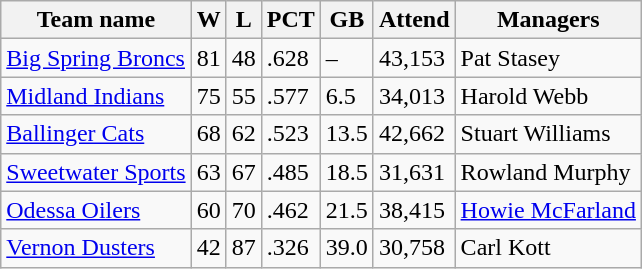<table class="wikitable">
<tr>
<th>Team name</th>
<th>W</th>
<th>L</th>
<th>PCT</th>
<th>GB</th>
<th>Attend</th>
<th>Managers</th>
</tr>
<tr>
<td><a href='#'>Big Spring Broncs</a></td>
<td>81</td>
<td>48</td>
<td>.628</td>
<td>–</td>
<td>43,153</td>
<td>Pat Stasey</td>
</tr>
<tr>
<td><a href='#'>Midland Indians</a></td>
<td>75</td>
<td>55</td>
<td>.577</td>
<td>6.5</td>
<td>34,013</td>
<td>Harold Webb</td>
</tr>
<tr>
<td><a href='#'>Ballinger Cats</a></td>
<td>68</td>
<td>62</td>
<td>.523</td>
<td>13.5</td>
<td>42,662</td>
<td>Stuart Williams</td>
</tr>
<tr>
<td><a href='#'>Sweetwater Sports</a></td>
<td>63</td>
<td>67</td>
<td>.485</td>
<td>18.5</td>
<td>31,631</td>
<td>Rowland Murphy</td>
</tr>
<tr>
<td><a href='#'>Odessa Oilers</a></td>
<td>60</td>
<td>70</td>
<td>.462</td>
<td>21.5</td>
<td>38,415</td>
<td><a href='#'>Howie McFarland</a></td>
</tr>
<tr>
<td><a href='#'>Vernon Dusters</a></td>
<td>42</td>
<td>87</td>
<td>.326</td>
<td>39.0</td>
<td>30,758</td>
<td>Carl Kott</td>
</tr>
</table>
